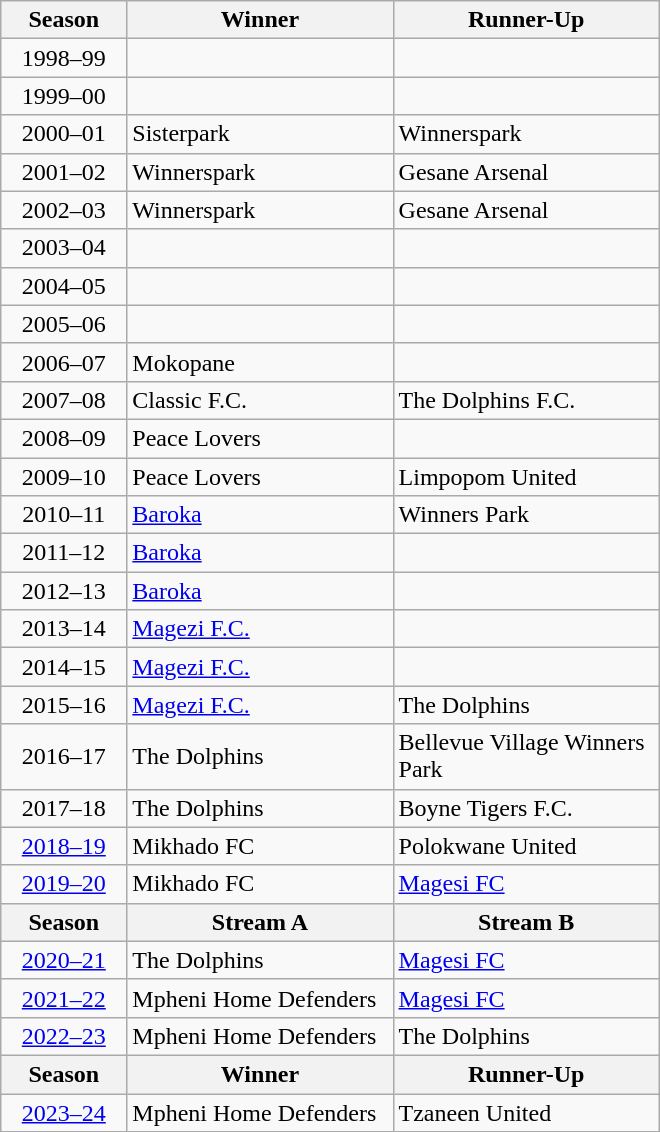<table class="wikitable" width="440px";>
<tr>
<th width="80px">Season</th>
<th width="180px">Winner</th>
<th width="180px">Runner-Up</th>
</tr>
<tr>
<td align="center">1998–99</td>
<td></td>
<td></td>
</tr>
<tr>
<td align="center">1999–00</td>
<td></td>
<td></td>
</tr>
<tr>
<td align="center">2000–01</td>
<td>Sisterpark</td>
<td>Winnerspark</td>
</tr>
<tr>
<td align="center">2001–02</td>
<td>Winnerspark</td>
<td>Gesane Arsenal</td>
</tr>
<tr>
<td align="center">2002–03</td>
<td>Winnerspark</td>
<td>Gesane Arsenal</td>
</tr>
<tr>
<td align="center">2003–04</td>
<td></td>
<td></td>
</tr>
<tr>
<td align="center">2004–05</td>
<td></td>
<td></td>
</tr>
<tr>
<td align="center">2005–06</td>
<td></td>
<td></td>
</tr>
<tr>
<td align="center">2006–07</td>
<td>Mokopane</td>
<td></td>
</tr>
<tr>
<td align="center">2007–08</td>
<td>Classic F.C.</td>
<td>The Dolphins F.C.</td>
</tr>
<tr>
<td align="center">2008–09</td>
<td>Peace Lovers</td>
<td></td>
</tr>
<tr>
<td align="center">2009–10</td>
<td>Peace Lovers</td>
<td>Limpopom United</td>
</tr>
<tr>
<td align="center">2010–11</td>
<td><a href='#'>Baroka</a></td>
<td>Winners Park</td>
</tr>
<tr>
<td align="center">2011–12</td>
<td><a href='#'>Baroka</a></td>
<td></td>
</tr>
<tr>
<td align="center">2012–13</td>
<td><a href='#'>Baroka</a></td>
<td></td>
</tr>
<tr>
<td align="center">2013–14</td>
<td><a href='#'>Magezi F.C.</a></td>
<td></td>
</tr>
<tr>
<td align="center">2014–15</td>
<td><a href='#'>Magezi F.C.</a></td>
<td></td>
</tr>
<tr>
<td align="center">2015–16</td>
<td><a href='#'>Magezi F.C.</a></td>
<td>The Dolphins</td>
</tr>
<tr>
<td align="center">2016–17</td>
<td>The Dolphins</td>
<td>Bellevue Village Winners Park</td>
</tr>
<tr>
<td align="center">2017–18</td>
<td>The Dolphins</td>
<td>Boyne Tigers F.C.</td>
</tr>
<tr>
<td align="center"><a href='#'>2018–19</a></td>
<td>Mikhado FC</td>
<td>Polokwane United</td>
</tr>
<tr>
<td align="center"><a href='#'>2019–20</a></td>
<td>Mikhado FC</td>
<td><a href='#'>Magesi FC</a></td>
</tr>
<tr>
<th>Season</th>
<th>Stream A</th>
<th>Stream B</th>
</tr>
<tr>
<td align="center"><a href='#'>2020–21</a></td>
<td>The Dolphins</td>
<td><a href='#'>Magesi FC</a></td>
</tr>
<tr>
<td align="center"><a href='#'>2021–22</a></td>
<td>Mpheni Home Defenders</td>
<td><a href='#'>Magesi FC</a></td>
</tr>
<tr>
<td align="center"><a href='#'>2022–23</a></td>
<td>Mpheni Home Defenders</td>
<td>The Dolphins</td>
</tr>
<tr>
<th width="80px">Season</th>
<th width="180px">Winner</th>
<th width="180px">Runner-Up</th>
</tr>
<tr>
<td align="center"><a href='#'>2023–24</a></td>
<td>Mpheni Home Defenders</td>
<td>Tzaneen United</td>
</tr>
</table>
